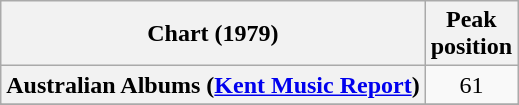<table class="wikitable sortable plainrowheaders">
<tr>
<th>Chart (1979)</th>
<th>Peak<br>position</th>
</tr>
<tr>
<th scope="row">Australian Albums (<a href='#'>Kent Music Report</a>)</th>
<td style="text-align:center;">61</td>
</tr>
<tr>
</tr>
<tr>
</tr>
</table>
